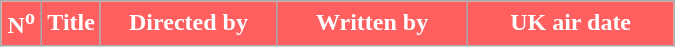<table class="wikitable" style="background:#FFFFFF">
<tr style="color:#FFFFFF">
<th style="background:#FF5F5F; width:20px">N<sup>o</sup></th>
<th style="background:#FF5F5F">Title</th>
<th style="background:#FF5F5F; width:110px">Directed by</th>
<th style="background:#FF5F5F; width:120px">Written by</th>
<th style="background:#FF5F5F; width:130px">UK air date<br>











</th>
</tr>
</table>
